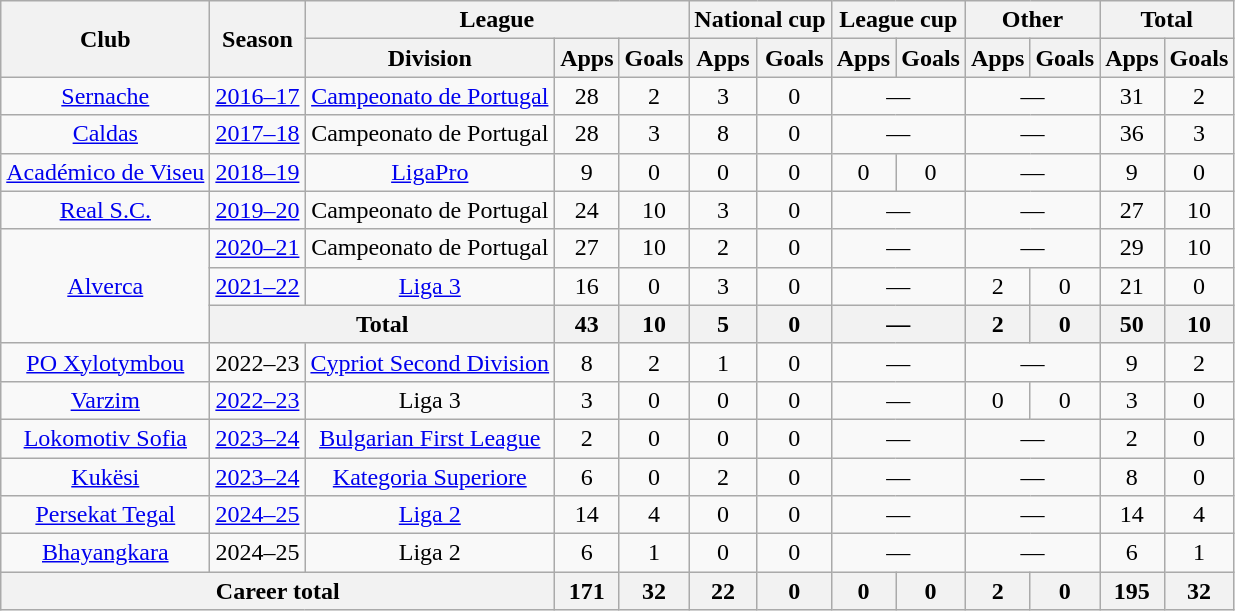<table class="wikitable" style="text-align: center">
<tr>
<th rowspan="2">Club</th>
<th rowspan="2">Season</th>
<th colspan="3">League</th>
<th colspan="2">National cup</th>
<th colspan="2">League cup</th>
<th colspan="2">Other</th>
<th colspan="2">Total</th>
</tr>
<tr>
<th>Division</th>
<th>Apps</th>
<th>Goals</th>
<th>Apps</th>
<th>Goals</th>
<th>Apps</th>
<th>Goals</th>
<th>Apps</th>
<th>Goals</th>
<th>Apps</th>
<th>Goals</th>
</tr>
<tr>
<td><a href='#'>Sernache</a></td>
<td><a href='#'>2016–17</a></td>
<td><a href='#'>Campeonato de Portugal</a></td>
<td>28</td>
<td>2</td>
<td>3</td>
<td>0</td>
<td colspan="2">—</td>
<td colspan="2">—</td>
<td>31</td>
<td>2</td>
</tr>
<tr>
<td><a href='#'>Caldas</a></td>
<td><a href='#'>2017–18</a></td>
<td>Campeonato de Portugal</td>
<td>28</td>
<td>3</td>
<td>8</td>
<td>0</td>
<td colspan="2">—</td>
<td colspan="2">—</td>
<td>36</td>
<td>3</td>
</tr>
<tr>
<td><a href='#'>Académico de Viseu</a></td>
<td><a href='#'>2018–19</a></td>
<td><a href='#'>LigaPro</a></td>
<td>9</td>
<td>0</td>
<td>0</td>
<td>0</td>
<td>0</td>
<td>0</td>
<td colspan="2">—</td>
<td>9</td>
<td>0</td>
</tr>
<tr>
<td><a href='#'>Real S.C.</a></td>
<td><a href='#'>2019–20</a></td>
<td>Campeonato de Portugal</td>
<td>24</td>
<td>10</td>
<td>3</td>
<td>0</td>
<td colspan="2">—</td>
<td colspan="2">—</td>
<td>27</td>
<td>10</td>
</tr>
<tr>
<td rowspan="3"><a href='#'>Alverca</a></td>
<td><a href='#'>2020–21</a></td>
<td>Campeonato de Portugal</td>
<td>27</td>
<td>10</td>
<td>2</td>
<td>0</td>
<td colspan="2">—</td>
<td colspan="2">—</td>
<td>29</td>
<td>10</td>
</tr>
<tr>
<td><a href='#'>2021–22</a></td>
<td><a href='#'>Liga 3</a></td>
<td>16</td>
<td>0</td>
<td>3</td>
<td>0</td>
<td colspan="2">—</td>
<td>2</td>
<td>0</td>
<td>21</td>
<td>0</td>
</tr>
<tr>
<th colspan="2">Total</th>
<th>43</th>
<th>10</th>
<th>5</th>
<th>0</th>
<th colspan="2">—</th>
<th>2</th>
<th>0</th>
<th>50</th>
<th>10</th>
</tr>
<tr>
<td><a href='#'>PO Xylotymbou</a></td>
<td>2022–23</td>
<td><a href='#'>Cypriot Second Division</a></td>
<td>8</td>
<td>2</td>
<td>1</td>
<td>0</td>
<td colspan="2">—</td>
<td colspan="2">—</td>
<td>9</td>
<td>2</td>
</tr>
<tr>
<td><a href='#'>Varzim</a></td>
<td><a href='#'>2022–23</a></td>
<td>Liga 3</td>
<td>3</td>
<td>0</td>
<td>0</td>
<td>0</td>
<td colspan="2">—</td>
<td>0</td>
<td>0</td>
<td>3</td>
<td>0</td>
</tr>
<tr>
<td><a href='#'>Lokomotiv Sofia</a></td>
<td><a href='#'>2023–24</a></td>
<td><a href='#'>Bulgarian First League</a></td>
<td>2</td>
<td>0</td>
<td>0</td>
<td>0</td>
<td colspan="2">—</td>
<td colspan="2">—</td>
<td>2</td>
<td>0</td>
</tr>
<tr>
<td><a href='#'>Kukësi</a></td>
<td><a href='#'>2023–24</a></td>
<td><a href='#'>Kategoria Superiore</a></td>
<td>6</td>
<td>0</td>
<td>2</td>
<td>0</td>
<td colspan="2">—</td>
<td colspan="2">—</td>
<td>8</td>
<td>0</td>
</tr>
<tr>
<td><a href='#'>Persekat Tegal</a></td>
<td><a href='#'>2024–25</a></td>
<td><a href='#'>Liga 2</a></td>
<td>14</td>
<td>4</td>
<td>0</td>
<td>0</td>
<td colspan="2">—</td>
<td colspan="2">—</td>
<td>14</td>
<td>4</td>
</tr>
<tr>
<td><a href='#'>Bhayangkara</a></td>
<td>2024–25</td>
<td>Liga 2</td>
<td>6</td>
<td>1</td>
<td>0</td>
<td>0</td>
<td colspan="2">—</td>
<td colspan="2">—</td>
<td>6</td>
<td>1</td>
</tr>
<tr>
<th colspan="3"><strong>Career total</strong></th>
<th>171</th>
<th>32</th>
<th>22</th>
<th>0</th>
<th>0</th>
<th>0</th>
<th>2</th>
<th>0</th>
<th>195</th>
<th>32</th>
</tr>
</table>
